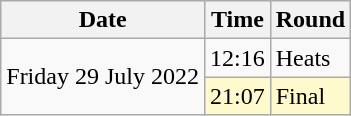<table class="wikitable">
<tr>
<th>Date</th>
<th>Time</th>
<th>Round</th>
</tr>
<tr>
<td rowspan=2>Friday 29 July 2022</td>
<td>12:16</td>
<td>Heats</td>
</tr>
<tr>
<td style=background:lemonchiffon>21:07</td>
<td style=background:lemonchiffon>Final</td>
</tr>
</table>
